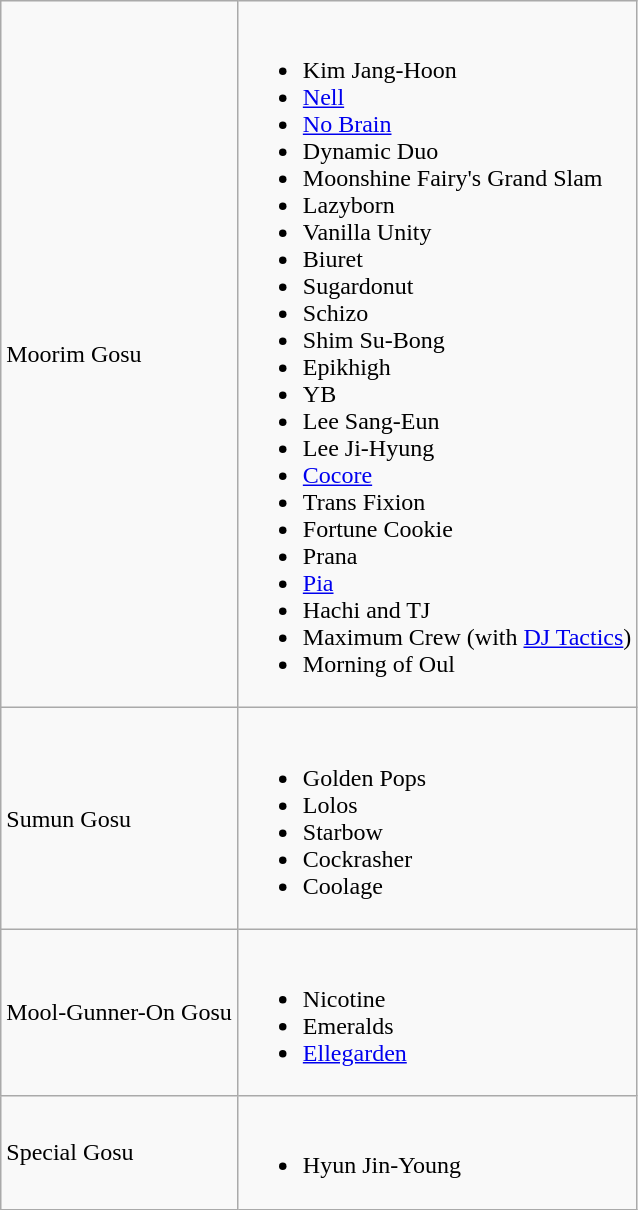<table class="wikitable">
<tr>
<td>Moorim Gosu</td>
<td><br><ul><li>Kim Jang-Hoon</li><li><a href='#'>Nell</a></li><li><a href='#'>No Brain</a></li><li>Dynamic Duo</li><li>Moonshine Fairy's Grand Slam</li><li>Lazyborn</li><li>Vanilla Unity</li><li>Biuret</li><li>Sugardonut</li><li>Schizo</li><li>Shim Su-Bong</li><li>Epikhigh</li><li>YB</li><li>Lee Sang-Eun</li><li>Lee Ji-Hyung</li><li><a href='#'>Cocore</a></li><li>Trans Fixion</li><li>Fortune Cookie</li><li>Prana</li><li><a href='#'>Pia</a></li><li>Hachi and TJ</li><li>Maximum Crew (with <a href='#'>DJ Tactics</a>)</li><li>Morning of Oul</li></ul></td>
</tr>
<tr>
<td>Sumun Gosu</td>
<td><br><ul><li>Golden Pops</li><li>Lolos</li><li>Starbow</li><li>Cockrasher</li><li>Coolage</li></ul></td>
</tr>
<tr>
<td>Mool-Gunner-On Gosu</td>
<td><br><ul><li>Nicotine</li><li>Emeralds</li><li><a href='#'>Ellegarden</a></li></ul></td>
</tr>
<tr>
<td>Special Gosu</td>
<td><br><ul><li>Hyun Jin-Young</li></ul></td>
</tr>
</table>
